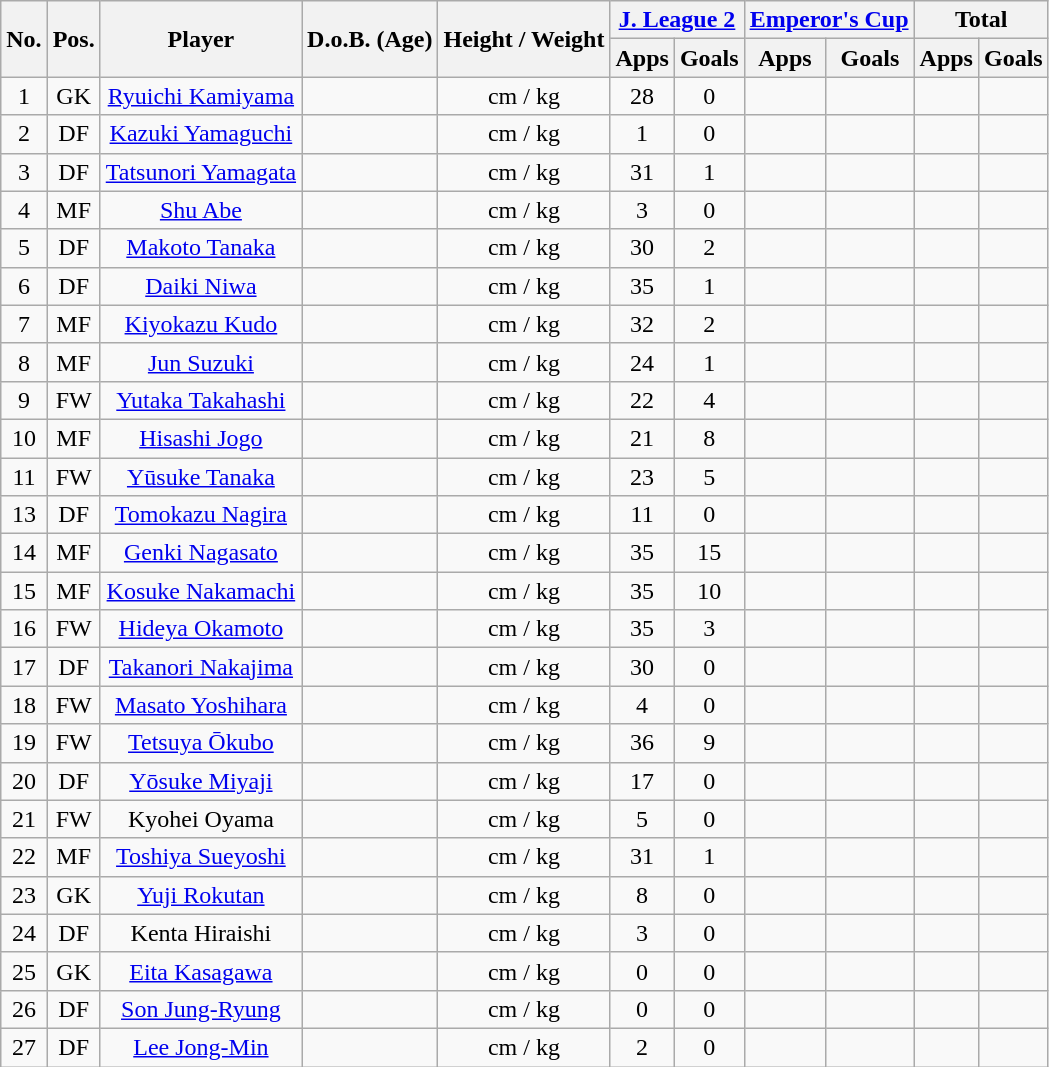<table class="wikitable" style="text-align:center;">
<tr>
<th rowspan="2">No.</th>
<th rowspan="2">Pos.</th>
<th rowspan="2">Player</th>
<th rowspan="2">D.o.B. (Age)</th>
<th rowspan="2">Height / Weight</th>
<th colspan="2"><a href='#'>J. League 2</a></th>
<th colspan="2"><a href='#'>Emperor's Cup</a></th>
<th colspan="2">Total</th>
</tr>
<tr>
<th>Apps</th>
<th>Goals</th>
<th>Apps</th>
<th>Goals</th>
<th>Apps</th>
<th>Goals</th>
</tr>
<tr>
<td>1</td>
<td>GK</td>
<td><a href='#'>Ryuichi Kamiyama</a></td>
<td></td>
<td>cm / kg</td>
<td>28</td>
<td>0</td>
<td></td>
<td></td>
<td></td>
<td></td>
</tr>
<tr>
<td>2</td>
<td>DF</td>
<td><a href='#'>Kazuki Yamaguchi</a></td>
<td></td>
<td>cm / kg</td>
<td>1</td>
<td>0</td>
<td></td>
<td></td>
<td></td>
<td></td>
</tr>
<tr>
<td>3</td>
<td>DF</td>
<td><a href='#'>Tatsunori Yamagata</a></td>
<td></td>
<td>cm / kg</td>
<td>31</td>
<td>1</td>
<td></td>
<td></td>
<td></td>
<td></td>
</tr>
<tr>
<td>4</td>
<td>MF</td>
<td><a href='#'>Shu Abe</a></td>
<td></td>
<td>cm / kg</td>
<td>3</td>
<td>0</td>
<td></td>
<td></td>
<td></td>
<td></td>
</tr>
<tr>
<td>5</td>
<td>DF</td>
<td><a href='#'>Makoto Tanaka</a></td>
<td></td>
<td>cm / kg</td>
<td>30</td>
<td>2</td>
<td></td>
<td></td>
<td></td>
<td></td>
</tr>
<tr>
<td>6</td>
<td>DF</td>
<td><a href='#'>Daiki Niwa</a></td>
<td></td>
<td>cm / kg</td>
<td>35</td>
<td>1</td>
<td></td>
<td></td>
<td></td>
<td></td>
</tr>
<tr>
<td>7</td>
<td>MF</td>
<td><a href='#'>Kiyokazu Kudo</a></td>
<td></td>
<td>cm / kg</td>
<td>32</td>
<td>2</td>
<td></td>
<td></td>
<td></td>
<td></td>
</tr>
<tr>
<td>8</td>
<td>MF</td>
<td><a href='#'>Jun Suzuki</a></td>
<td></td>
<td>cm / kg</td>
<td>24</td>
<td>1</td>
<td></td>
<td></td>
<td></td>
<td></td>
</tr>
<tr>
<td>9</td>
<td>FW</td>
<td><a href='#'>Yutaka Takahashi</a></td>
<td></td>
<td>cm / kg</td>
<td>22</td>
<td>4</td>
<td></td>
<td></td>
<td></td>
<td></td>
</tr>
<tr>
<td>10</td>
<td>MF</td>
<td><a href='#'>Hisashi Jogo</a></td>
<td></td>
<td>cm / kg</td>
<td>21</td>
<td>8</td>
<td></td>
<td></td>
<td></td>
<td></td>
</tr>
<tr>
<td>11</td>
<td>FW</td>
<td><a href='#'>Yūsuke Tanaka</a></td>
<td></td>
<td>cm / kg</td>
<td>23</td>
<td>5</td>
<td></td>
<td></td>
<td></td>
<td></td>
</tr>
<tr>
<td>13</td>
<td>DF</td>
<td><a href='#'>Tomokazu Nagira</a></td>
<td></td>
<td>cm / kg</td>
<td>11</td>
<td>0</td>
<td></td>
<td></td>
<td></td>
<td></td>
</tr>
<tr>
<td>14</td>
<td>MF</td>
<td><a href='#'>Genki Nagasato</a></td>
<td></td>
<td>cm / kg</td>
<td>35</td>
<td>15</td>
<td></td>
<td></td>
<td></td>
<td></td>
</tr>
<tr>
<td>15</td>
<td>MF</td>
<td><a href='#'>Kosuke Nakamachi</a></td>
<td></td>
<td>cm / kg</td>
<td>35</td>
<td>10</td>
<td></td>
<td></td>
<td></td>
<td></td>
</tr>
<tr>
<td>16</td>
<td>FW</td>
<td><a href='#'>Hideya Okamoto</a></td>
<td></td>
<td>cm / kg</td>
<td>35</td>
<td>3</td>
<td></td>
<td></td>
<td></td>
<td></td>
</tr>
<tr>
<td>17</td>
<td>DF</td>
<td><a href='#'>Takanori Nakajima</a></td>
<td></td>
<td>cm / kg</td>
<td>30</td>
<td>0</td>
<td></td>
<td></td>
<td></td>
<td></td>
</tr>
<tr>
<td>18</td>
<td>FW</td>
<td><a href='#'>Masato Yoshihara</a></td>
<td></td>
<td>cm / kg</td>
<td>4</td>
<td>0</td>
<td></td>
<td></td>
<td></td>
<td></td>
</tr>
<tr>
<td>19</td>
<td>FW</td>
<td><a href='#'>Tetsuya Ōkubo</a></td>
<td></td>
<td>cm / kg</td>
<td>36</td>
<td>9</td>
<td></td>
<td></td>
<td></td>
<td></td>
</tr>
<tr>
<td>20</td>
<td>DF</td>
<td><a href='#'>Yōsuke Miyaji</a></td>
<td></td>
<td>cm / kg</td>
<td>17</td>
<td>0</td>
<td></td>
<td></td>
<td></td>
<td></td>
</tr>
<tr>
<td>21</td>
<td>FW</td>
<td>Kyohei Oyama</td>
<td></td>
<td>cm / kg</td>
<td>5</td>
<td>0</td>
<td></td>
<td></td>
<td></td>
<td></td>
</tr>
<tr>
<td>22</td>
<td>MF</td>
<td><a href='#'>Toshiya Sueyoshi</a></td>
<td></td>
<td>cm / kg</td>
<td>31</td>
<td>1</td>
<td></td>
<td></td>
<td></td>
<td></td>
</tr>
<tr>
<td>23</td>
<td>GK</td>
<td><a href='#'>Yuji Rokutan</a></td>
<td></td>
<td>cm / kg</td>
<td>8</td>
<td>0</td>
<td></td>
<td></td>
<td></td>
<td></td>
</tr>
<tr>
<td>24</td>
<td>DF</td>
<td>Kenta Hiraishi</td>
<td></td>
<td>cm / kg</td>
<td>3</td>
<td>0</td>
<td></td>
<td></td>
<td></td>
<td></td>
</tr>
<tr>
<td>25</td>
<td>GK</td>
<td><a href='#'>Eita Kasagawa</a></td>
<td></td>
<td>cm / kg</td>
<td>0</td>
<td>0</td>
<td></td>
<td></td>
<td></td>
<td></td>
</tr>
<tr>
<td>26</td>
<td>DF</td>
<td><a href='#'>Son Jung-Ryung</a></td>
<td></td>
<td>cm / kg</td>
<td>0</td>
<td>0</td>
<td></td>
<td></td>
<td></td>
<td></td>
</tr>
<tr>
<td>27</td>
<td>DF</td>
<td><a href='#'>Lee Jong-Min</a></td>
<td></td>
<td>cm / kg</td>
<td>2</td>
<td>0</td>
<td></td>
<td></td>
<td></td>
<td></td>
</tr>
</table>
